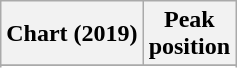<table class="wikitable sortable plainrowheaders" style="text-align:center">
<tr>
<th scope="col">Chart (2019)</th>
<th scope="col">Peak<br>position</th>
</tr>
<tr>
</tr>
<tr>
</tr>
<tr>
</tr>
<tr>
</tr>
</table>
